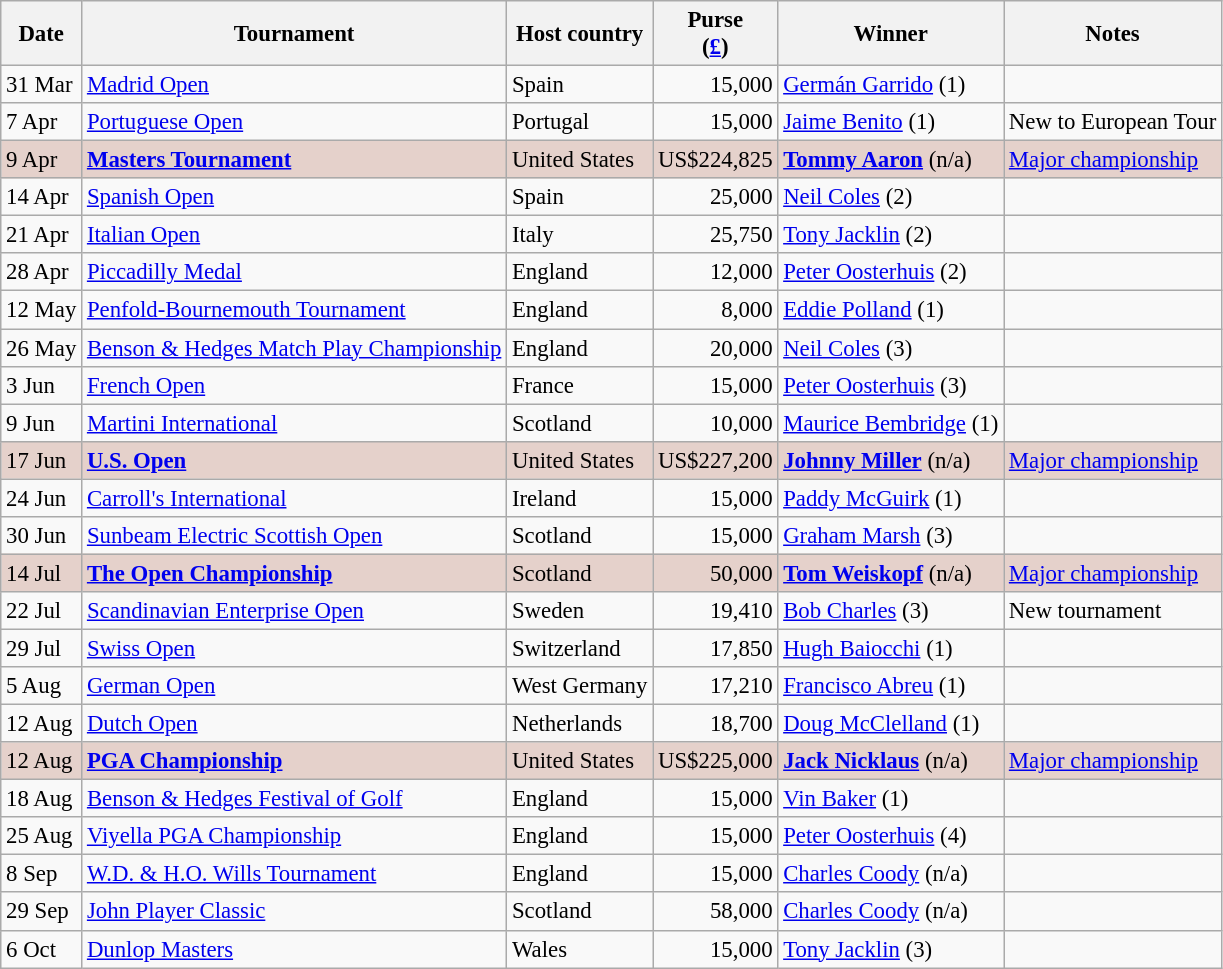<table class="wikitable" style="font-size:95%">
<tr>
<th>Date</th>
<th>Tournament</th>
<th>Host country</th>
<th>Purse<br>(<a href='#'>£</a>)</th>
<th>Winner</th>
<th>Notes</th>
</tr>
<tr>
<td>31 Mar</td>
<td><a href='#'>Madrid Open</a></td>
<td>Spain</td>
<td align=right>15,000</td>
<td> <a href='#'>Germán Garrido</a> (1)</td>
<td></td>
</tr>
<tr>
<td>7 Apr</td>
<td><a href='#'>Portuguese Open</a></td>
<td>Portugal</td>
<td align=right>15,000</td>
<td> <a href='#'>Jaime Benito</a> (1)</td>
<td>New to European Tour</td>
</tr>
<tr style="background:#e5d1cb;">
<td>9 Apr</td>
<td><strong><a href='#'>Masters Tournament</a></strong></td>
<td>United States</td>
<td align=right>US$224,825</td>
<td> <strong><a href='#'>Tommy Aaron</a></strong> (n/a)</td>
<td><a href='#'>Major championship</a></td>
</tr>
<tr>
<td>14 Apr</td>
<td><a href='#'>Spanish Open</a></td>
<td>Spain</td>
<td align=right>25,000</td>
<td> <a href='#'>Neil Coles</a> (2)</td>
<td></td>
</tr>
<tr>
<td>21 Apr</td>
<td><a href='#'>Italian Open</a></td>
<td>Italy</td>
<td align=right>25,750</td>
<td> <a href='#'>Tony Jacklin</a> (2)</td>
<td></td>
</tr>
<tr>
<td>28 Apr</td>
<td><a href='#'>Piccadilly Medal</a></td>
<td>England</td>
<td align=right>12,000</td>
<td> <a href='#'>Peter Oosterhuis</a> (2)</td>
<td></td>
</tr>
<tr>
<td>12 May</td>
<td><a href='#'>Penfold-Bournemouth Tournament</a></td>
<td>England</td>
<td align=right>8,000</td>
<td> <a href='#'>Eddie Polland</a> (1)</td>
<td></td>
</tr>
<tr>
<td>26 May</td>
<td><a href='#'>Benson & Hedges Match Play Championship</a></td>
<td>England</td>
<td align=right>20,000</td>
<td> <a href='#'>Neil Coles</a> (3)</td>
<td></td>
</tr>
<tr>
<td>3 Jun</td>
<td><a href='#'>French Open</a></td>
<td>France</td>
<td align=right>15,000</td>
<td> <a href='#'>Peter Oosterhuis</a> (3)</td>
<td></td>
</tr>
<tr>
<td>9 Jun</td>
<td><a href='#'>Martini International</a></td>
<td>Scotland</td>
<td align=right>10,000</td>
<td> <a href='#'>Maurice Bembridge</a> (1)</td>
<td></td>
</tr>
<tr style="background:#e5d1cb;">
<td>17 Jun</td>
<td><strong><a href='#'>U.S. Open</a></strong></td>
<td>United States</td>
<td align=right>US$227,200</td>
<td> <strong><a href='#'>Johnny Miller</a></strong> (n/a)</td>
<td><a href='#'>Major championship</a></td>
</tr>
<tr>
<td>24 Jun</td>
<td><a href='#'>Carroll's International</a></td>
<td>Ireland</td>
<td align=right>15,000</td>
<td> <a href='#'>Paddy McGuirk</a> (1)</td>
<td></td>
</tr>
<tr>
<td>30 Jun</td>
<td><a href='#'>Sunbeam Electric Scottish Open</a></td>
<td>Scotland</td>
<td align=right>15,000</td>
<td> <a href='#'>Graham Marsh</a> (3)</td>
<td></td>
</tr>
<tr style="background:#e5d1cb;">
<td>14 Jul</td>
<td><strong><a href='#'>The Open Championship</a></strong></td>
<td>Scotland</td>
<td align=right>50,000</td>
<td> <strong><a href='#'>Tom Weiskopf</a></strong> (n/a)</td>
<td><a href='#'>Major championship</a></td>
</tr>
<tr>
<td>22 Jul</td>
<td><a href='#'>Scandinavian Enterprise Open</a></td>
<td>Sweden</td>
<td align=right>19,410</td>
<td> <a href='#'>Bob Charles</a> (3)</td>
<td>New tournament</td>
</tr>
<tr>
<td>29 Jul</td>
<td><a href='#'>Swiss Open</a></td>
<td>Switzerland</td>
<td align=right>17,850</td>
<td> <a href='#'>Hugh Baiocchi</a> (1)</td>
<td></td>
</tr>
<tr>
<td>5 Aug</td>
<td><a href='#'>German Open</a></td>
<td>West Germany</td>
<td align=right>17,210</td>
<td> <a href='#'>Francisco Abreu</a> (1)</td>
<td></td>
</tr>
<tr>
<td>12 Aug</td>
<td><a href='#'>Dutch Open</a></td>
<td>Netherlands</td>
<td align=right>18,700</td>
<td> <a href='#'>Doug McClelland</a> (1)</td>
<td></td>
</tr>
<tr style="background:#e5d1cb;">
<td>12 Aug</td>
<td><strong><a href='#'>PGA Championship</a></strong></td>
<td>United States</td>
<td align=right>US$225,000</td>
<td> <strong><a href='#'>Jack Nicklaus</a></strong> (n/a)</td>
<td><a href='#'>Major championship</a></td>
</tr>
<tr>
<td>18 Aug</td>
<td><a href='#'>Benson & Hedges Festival of Golf</a></td>
<td>England</td>
<td align=right>15,000</td>
<td> <a href='#'>Vin Baker</a> (1)</td>
<td></td>
</tr>
<tr>
<td>25 Aug</td>
<td><a href='#'>Viyella PGA Championship</a></td>
<td>England</td>
<td align=right>15,000</td>
<td> <a href='#'>Peter Oosterhuis</a> (4)</td>
<td></td>
</tr>
<tr>
<td>8 Sep</td>
<td><a href='#'>W.D. & H.O. Wills Tournament</a></td>
<td>England</td>
<td align=right>15,000</td>
<td> <a href='#'>Charles Coody</a> (n/a)</td>
<td></td>
</tr>
<tr>
<td>29 Sep</td>
<td><a href='#'>John Player Classic</a></td>
<td>Scotland</td>
<td align=right>58,000</td>
<td> <a href='#'>Charles Coody</a> (n/a)</td>
<td></td>
</tr>
<tr>
<td>6 Oct</td>
<td><a href='#'>Dunlop Masters</a></td>
<td>Wales</td>
<td align=right>15,000</td>
<td> <a href='#'>Tony Jacklin</a> (3)</td>
<td></td>
</tr>
</table>
